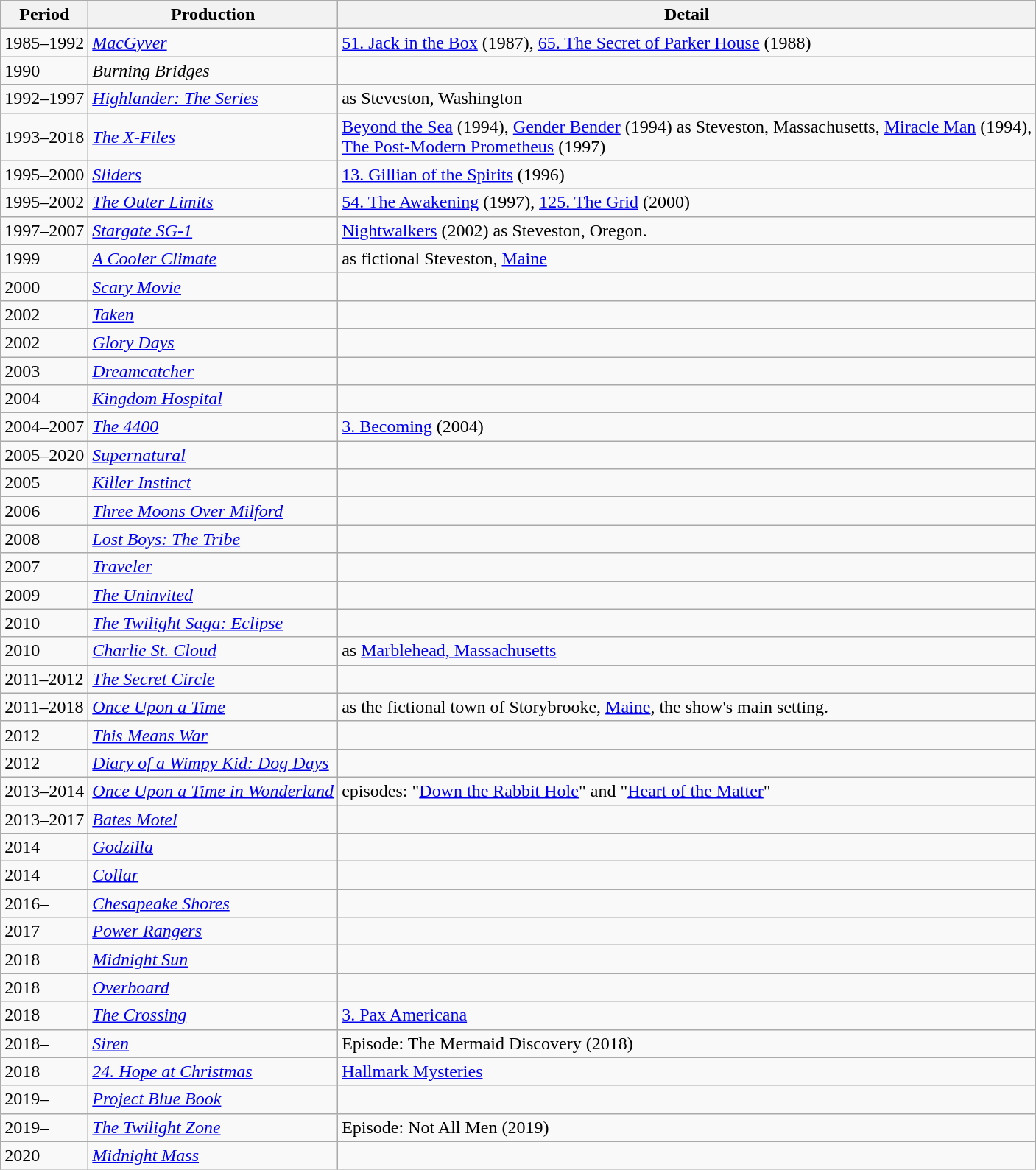<table class="wikitable">
<tr>
<th>Period</th>
<th>Production</th>
<th>Detail</th>
</tr>
<tr>
<td>1985–1992</td>
<td><a href='#'><em>MacGyver</em></a></td>
<td><a href='#'>51. Jack in the Box</a> (1987), <a href='#'>65. The Secret of Parker House</a> (1988)</td>
</tr>
<tr>
<td>1990</td>
<td><em>Burning Bridges</em></td>
<td></td>
</tr>
<tr>
<td>1992–1997</td>
<td><em><a href='#'>Highlander: The Series</a></em></td>
<td>as Steveston, Washington</td>
</tr>
<tr>
<td>1993–2018</td>
<td><em><a href='#'>The X-Files</a></em></td>
<td><a href='#'>Beyond the Sea</a> (1994), <a href='#'>Gender Bender</a> (1994) as Steveston, Massachusetts, <a href='#'>Miracle Man</a> (1994), <br> <a href='#'>The Post-Modern Prometheus</a> (1997)</td>
</tr>
<tr>
<td>1995–2000</td>
<td><a href='#'><em>Sliders</em></a></td>
<td><a href='#'>13. Gillian of the Spirits</a> (1996)</td>
</tr>
<tr>
<td>1995–2002</td>
<td><a href='#'><em>The Outer Limits</em></a></td>
<td><a href='#'>54. The Awakening</a> (1997), <a href='#'>125. The Grid</a> (2000)</td>
</tr>
<tr>
<td>1997–2007</td>
<td><em><a href='#'>Stargate SG-1</a></em></td>
<td><a href='#'>Nightwalkers</a> (2002) as Steveston, Oregon.</td>
</tr>
<tr>
<td>1999</td>
<td><em><a href='#'>A Cooler Climate</a></em></td>
<td>as fictional Steveston, <a href='#'>Maine</a></td>
</tr>
<tr>
<td>2000</td>
<td><em><a href='#'>Scary Movie</a></em></td>
<td></td>
</tr>
<tr>
<td>2002</td>
<td><a href='#'><em>Taken</em></a></td>
<td></td>
</tr>
<tr>
<td>2002</td>
<td><a href='#'><em>Glory Days</em></a></td>
<td></td>
</tr>
<tr>
<td>2003</td>
<td><a href='#'><em>Dreamcatcher</em></a></td>
<td></td>
</tr>
<tr>
<td>2004</td>
<td><em><a href='#'>Kingdom Hospital</a></em></td>
<td></td>
</tr>
<tr>
<td>2004–2007</td>
<td><em><a href='#'>The 4400</a></em></td>
<td><a href='#'>3. Becoming</a> (2004)</td>
</tr>
<tr>
<td>2005–2020</td>
<td><a href='#'><em>Supernatural</em></a></td>
<td></td>
</tr>
<tr>
<td>2005</td>
<td><a href='#'><em>Killer Instinct</em></a></td>
<td></td>
</tr>
<tr>
<td>2006</td>
<td><em><a href='#'>Three Moons Over Milford</a></em></td>
<td></td>
</tr>
<tr>
<td>2008</td>
<td><em><a href='#'>Lost Boys: The Tribe</a></em></td>
<td></td>
</tr>
<tr>
<td>2007</td>
<td><a href='#'><em>Traveler</em></a></td>
<td></td>
</tr>
<tr>
<td>2009</td>
<td><a href='#'><em>The Uninvited</em></a></td>
<td></td>
</tr>
<tr>
<td>2010</td>
<td><em><a href='#'>The Twilight Saga: Eclipse</a></em></td>
<td></td>
</tr>
<tr>
<td>2010</td>
<td><em><a href='#'>Charlie St. Cloud</a></em></td>
<td>as <a href='#'>Marblehead, Massachusetts</a></td>
</tr>
<tr>
<td>2011–2012</td>
<td><a href='#'><em>The Secret Circle</em></a></td>
<td></td>
</tr>
<tr>
<td>2011–2018</td>
<td><a href='#'><em>Once Upon a Time</em></a></td>
<td>as the fictional town of Storybrooke, <a href='#'>Maine</a>, the show's main setting.</td>
</tr>
<tr>
<td>2012</td>
<td><a href='#'><em>This Means War</em></a></td>
<td></td>
</tr>
<tr>
<td>2012</td>
<td><a href='#'><em>Diary of a Wimpy Kid: Dog Days</em></a></td>
<td></td>
</tr>
<tr>
<td>2013–2014</td>
<td><em><a href='#'>Once Upon a Time in Wonderland</a></em></td>
<td>episodes: "<a href='#'>Down the Rabbit Hole</a>" and "<a href='#'>Heart of the Matter</a>"</td>
</tr>
<tr>
<td>2013–2017</td>
<td><a href='#'><em>Bates Motel</em></a></td>
<td></td>
</tr>
<tr>
<td>2014</td>
<td><a href='#'><em>Godzilla</em></a></td>
<td></td>
</tr>
<tr>
<td>2014</td>
<td><a href='#'><em>Collar</em></a></td>
<td></td>
</tr>
<tr>
<td>2016–</td>
<td><em><a href='#'>Chesapeake Shores</a></em></td>
<td></td>
</tr>
<tr>
<td>2017</td>
<td><a href='#'><em>Power Rangers</em></a></td>
<td></td>
</tr>
<tr>
<td>2018</td>
<td><a href='#'><em>Midnight Sun</em></a></td>
<td></td>
</tr>
<tr>
<td>2018</td>
<td><a href='#'><em>Overboard</em></a></td>
<td></td>
</tr>
<tr>
<td>2018</td>
<td><a href='#'><em>The Crossing</em></a></td>
<td><a href='#'>3. Pax Americana</a></td>
</tr>
<tr>
<td>2018–</td>
<td><a href='#'><em>Siren</em></a></td>
<td>Episode: The Mermaid Discovery (2018)</td>
</tr>
<tr>
<td>2018</td>
<td><a href='#'><em>24. Hope at Christmas</em></a></td>
<td><a href='#'>Hallmark Mysteries</a></td>
</tr>
<tr>
<td>2019–</td>
<td><a href='#'><em>Project Blue Book</em></a></td>
<td></td>
</tr>
<tr>
<td>2019–</td>
<td><a href='#'><em>The Twilight Zone</em></a></td>
<td>Episode: Not All Men (2019)</td>
</tr>
<tr>
<td>2020</td>
<td><em><a href='#'>Midnight Mass</a></em></td>
<td></td>
</tr>
</table>
